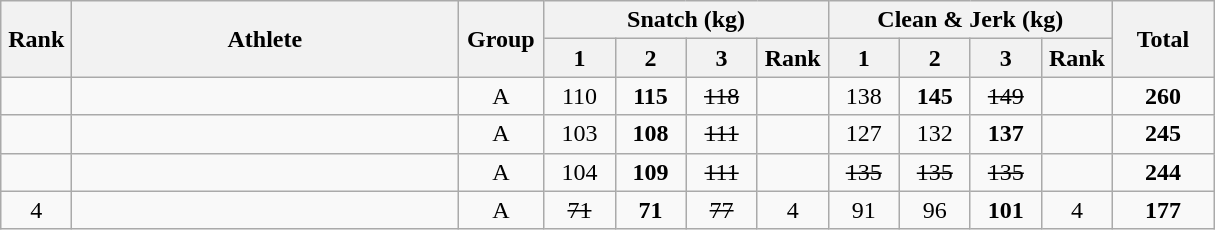<table class = "wikitable" style="text-align:center;">
<tr>
<th rowspan=2 width=40>Rank</th>
<th rowspan=2 width=250>Athlete</th>
<th rowspan=2 width=50>Group</th>
<th colspan=4>Snatch (kg)</th>
<th colspan=4>Clean & Jerk (kg)</th>
<th rowspan=2 width=60>Total</th>
</tr>
<tr>
<th width=40>1</th>
<th width=40>2</th>
<th width=40>3</th>
<th width=40>Rank</th>
<th width=40>1</th>
<th width=40>2</th>
<th width=40>3</th>
<th width=40>Rank</th>
</tr>
<tr>
<td></td>
<td align=left></td>
<td>A</td>
<td>110</td>
<td><strong>115</strong></td>
<td><s>118</s></td>
<td></td>
<td>138</td>
<td><strong>145</strong></td>
<td><s>149</s></td>
<td></td>
<td><strong>260</strong></td>
</tr>
<tr>
<td></td>
<td align=left></td>
<td>A</td>
<td>103</td>
<td><strong>108</strong></td>
<td><s>111</s></td>
<td></td>
<td>127</td>
<td>132</td>
<td><strong>137</strong></td>
<td></td>
<td><strong>245</strong></td>
</tr>
<tr>
<td></td>
<td align=left></td>
<td>A</td>
<td>104</td>
<td><strong>109</strong></td>
<td><s>111</s></td>
<td></td>
<td><s>135</s></td>
<td><s>135</s></td>
<td><s>135</s></td>
<td></td>
<td><strong>244</strong></td>
</tr>
<tr>
<td>4</td>
<td align=left></td>
<td>A</td>
<td><s>71</s></td>
<td><strong>71</strong></td>
<td><s>77</s></td>
<td>4</td>
<td>91</td>
<td>96</td>
<td><strong>101</strong></td>
<td>4</td>
<td><strong>177</strong></td>
</tr>
</table>
